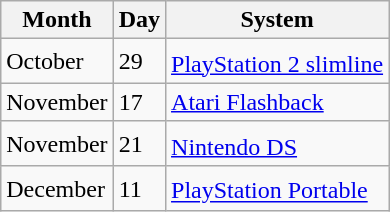<table class="wikitable">
<tr>
<th>Month</th>
<th>Day</th>
<th>System</th>
</tr>
<tr>
<td>October</td>
<td>29</td>
<td><a href='#'>PlayStation 2 slimline</a><sup></sup></td>
</tr>
<tr>
<td>November</td>
<td>17</td>
<td><a href='#'>Atari Flashback</a></td>
</tr>
<tr>
<td>November</td>
<td>21</td>
<td><a href='#'>Nintendo DS</a><sup></sup></td>
</tr>
<tr>
<td>December</td>
<td>11</td>
<td><a href='#'>PlayStation Portable</a><sup></sup></td>
</tr>
</table>
